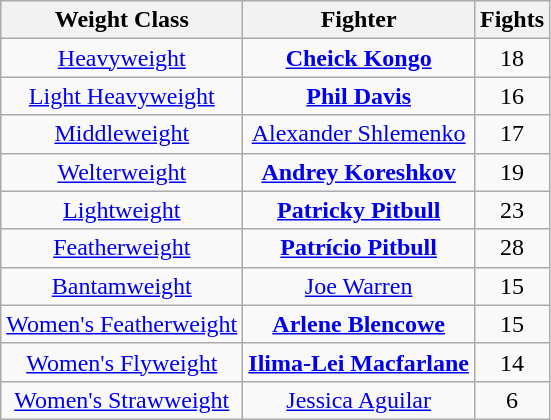<table class="wikitable sortable" style="text-align:center">
<tr>
<th style="000000">Weight Class</th>
<th style="000000">Fighter</th>
<th style="000000;">Fights</th>
</tr>
<tr>
<td><a href='#'>Heavyweight</a></td>
<td> <strong><a href='#'>Cheick Kongo</a></strong></td>
<td>18</td>
</tr>
<tr>
<td><a href='#'>Light Heavyweight</a></td>
<td> <strong><a href='#'>Phil Davis</a></strong></td>
<td>16</td>
</tr>
<tr>
<td><a href='#'>Middleweight</a></td>
<td> <a href='#'>Alexander Shlemenko</a></td>
<td>17</td>
</tr>
<tr>
<td><a href='#'>Welterweight</a></td>
<td> <strong><a href='#'>Andrey Koreshkov</a></strong></td>
<td>19</td>
</tr>
<tr>
<td><a href='#'>Lightweight</a></td>
<td> <strong><a href='#'>Patricky Pitbull</a></strong></td>
<td>23</td>
</tr>
<tr>
<td><a href='#'>Featherweight</a></td>
<td> <strong><a href='#'>Patrício Pitbull</a></strong></td>
<td>28</td>
</tr>
<tr>
<td><a href='#'>Bantamweight</a></td>
<td> <a href='#'>Joe Warren</a></td>
<td>15</td>
</tr>
<tr>
<td rowspan=1 style="text-align:center;"><a href='#'>Women's Featherweight</a></td>
<td> <strong><a href='#'>Arlene Blencowe</a></strong></td>
<td rowspan=1>15</td>
</tr>
<tr>
<td><a href='#'>Women's Flyweight</a></td>
<td> <strong><a href='#'>Ilima-Lei Macfarlane</a></strong></td>
<td>14</td>
</tr>
<tr>
<td><a href='#'>Women's Strawweight</a></td>
<td> <a href='#'>Jessica Aguilar</a></td>
<td>6</td>
</tr>
</table>
